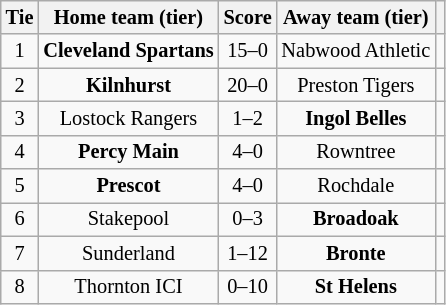<table class="wikitable" style="text-align:center; font-size:85%">
<tr>
<th>Tie</th>
<th>Home team (tier)</th>
<th>Score</th>
<th>Away team (tier)</th>
<th></th>
</tr>
<tr>
<td align="center">1</td>
<td><strong>Cleveland Spartans</strong></td>
<td align="center">15–0</td>
<td>Nabwood Athletic</td>
<td></td>
</tr>
<tr>
<td align="center">2</td>
<td><strong>Kilnhurst</strong></td>
<td align="center">20–0</td>
<td>Preston Tigers</td>
<td></td>
</tr>
<tr>
<td align="center">3</td>
<td>Lostock Rangers</td>
<td align="center">1–2</td>
<td><strong>Ingol Belles</strong></td>
<td></td>
</tr>
<tr>
<td align="center">4</td>
<td><strong>Percy Main</strong></td>
<td align="center">4–0</td>
<td>Rowntree</td>
<td></td>
</tr>
<tr>
<td align="center">5</td>
<td><strong>Prescot</strong></td>
<td align="center">4–0</td>
<td>Rochdale</td>
<td></td>
</tr>
<tr>
<td align="center">6</td>
<td>Stakepool</td>
<td align="center">0–3</td>
<td><strong>Broadoak</strong></td>
<td></td>
</tr>
<tr>
<td align="center">7</td>
<td>Sunderland</td>
<td align="center">1–12</td>
<td><strong>Bronte</strong></td>
<td></td>
</tr>
<tr>
<td align="center">8</td>
<td>Thornton ICI</td>
<td align="center">0–10</td>
<td><strong>St Helens</strong></td>
<td></td>
</tr>
</table>
